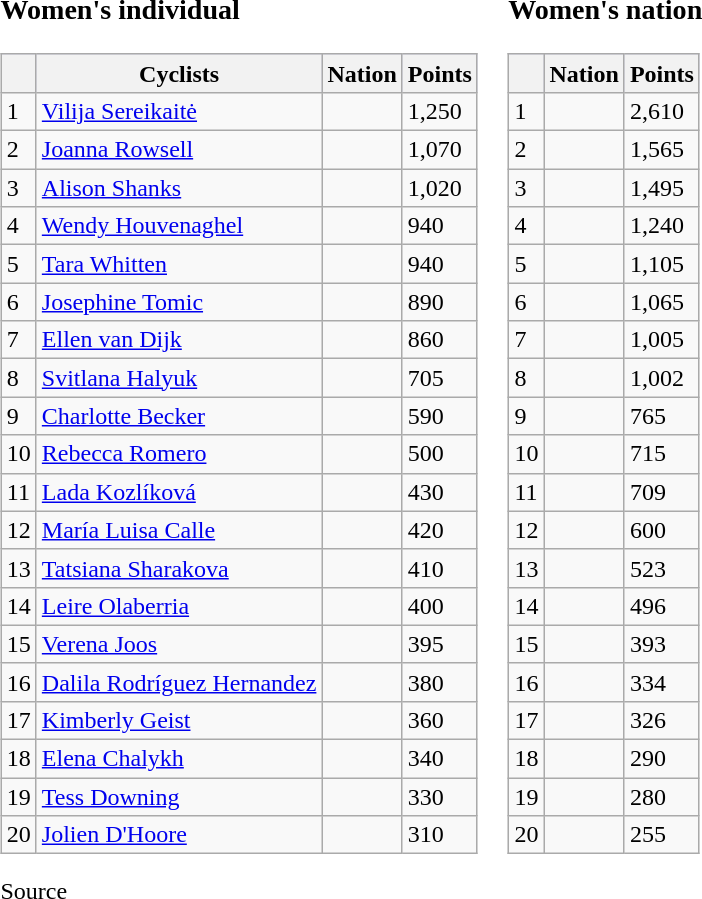<table class="vatop">
<tr valign="top">
<td><br><h3>Women's individual</h3><table class="wikitable sortable">
<tr style=background:#ccccff;>
<th></th>
<th>Cyclists</th>
<th>Nation</th>
<th>Points</th>
</tr>
<tr>
<td>1</td>
<td><a href='#'>Vilija Sereikaitė</a></td>
<td></td>
<td>1,250</td>
</tr>
<tr>
<td>2</td>
<td><a href='#'>Joanna Rowsell</a></td>
<td></td>
<td>1,070</td>
</tr>
<tr>
<td>3</td>
<td><a href='#'>Alison Shanks</a></td>
<td></td>
<td>1,020</td>
</tr>
<tr>
<td>4</td>
<td><a href='#'>Wendy Houvenaghel</a></td>
<td></td>
<td>940</td>
</tr>
<tr>
<td>5</td>
<td><a href='#'>Tara Whitten</a></td>
<td></td>
<td>940</td>
</tr>
<tr>
<td>6</td>
<td><a href='#'>Josephine Tomic</a></td>
<td></td>
<td>890</td>
</tr>
<tr>
<td>7</td>
<td><a href='#'>Ellen van Dijk</a></td>
<td></td>
<td>860</td>
</tr>
<tr>
<td>8</td>
<td><a href='#'>Svitlana Halyuk</a></td>
<td></td>
<td>705</td>
</tr>
<tr>
<td>9</td>
<td><a href='#'>Charlotte Becker</a></td>
<td></td>
<td>590</td>
</tr>
<tr>
<td>10</td>
<td><a href='#'>Rebecca Romero</a></td>
<td></td>
<td>500</td>
</tr>
<tr>
<td>11</td>
<td><a href='#'>Lada Kozlíková</a></td>
<td></td>
<td>430</td>
</tr>
<tr>
<td>12</td>
<td><a href='#'>María Luisa Calle</a></td>
<td></td>
<td>420</td>
</tr>
<tr>
<td>13</td>
<td><a href='#'>Tatsiana Sharakova</a></td>
<td></td>
<td>410</td>
</tr>
<tr>
<td>14</td>
<td><a href='#'>Leire Olaberria</a></td>
<td></td>
<td>400</td>
</tr>
<tr>
<td>15</td>
<td><a href='#'>Verena Joos</a></td>
<td></td>
<td>395</td>
</tr>
<tr>
<td>16</td>
<td><a href='#'>Dalila Rodríguez Hernandez</a></td>
<td></td>
<td>380</td>
</tr>
<tr>
<td>17</td>
<td><a href='#'>Kimberly Geist</a></td>
<td></td>
<td>360</td>
</tr>
<tr>
<td>18</td>
<td><a href='#'>Elena Chalykh</a></td>
<td></td>
<td>340</td>
</tr>
<tr>
<td>19</td>
<td><a href='#'>Tess Downing</a></td>
<td></td>
<td>330</td>
</tr>
<tr>
<td>20</td>
<td><a href='#'>Jolien D'Hoore</a></td>
<td></td>
<td>310</td>
</tr>
</table>
Source</td>
<td><br><h3>Women's nation</h3><table class="wikitable sortable">
<tr style=background:#ccccff;>
<th></th>
<th>Nation</th>
<th>Points</th>
</tr>
<tr>
<td>1</td>
<td></td>
<td>2,610</td>
</tr>
<tr>
<td>2</td>
<td></td>
<td>1,565</td>
</tr>
<tr>
<td>3</td>
<td></td>
<td>1,495</td>
</tr>
<tr>
<td>4</td>
<td></td>
<td>1,240</td>
</tr>
<tr>
<td>5</td>
<td></td>
<td>1,105</td>
</tr>
<tr>
<td>6</td>
<td></td>
<td>1,065</td>
</tr>
<tr>
<td>7</td>
<td></td>
<td>1,005</td>
</tr>
<tr>
<td>8</td>
<td></td>
<td>1,002</td>
</tr>
<tr>
<td>9</td>
<td></td>
<td>765</td>
</tr>
<tr>
<td>10</td>
<td></td>
<td>715</td>
</tr>
<tr>
<td>11</td>
<td></td>
<td>709</td>
</tr>
<tr>
<td>12</td>
<td></td>
<td>600</td>
</tr>
<tr>
<td>13</td>
<td></td>
<td>523</td>
</tr>
<tr>
<td>14</td>
<td></td>
<td>496</td>
</tr>
<tr>
<td>15</td>
<td></td>
<td>393</td>
</tr>
<tr>
<td>16</td>
<td></td>
<td>334</td>
</tr>
<tr>
<td>17</td>
<td></td>
<td>326</td>
</tr>
<tr>
<td>18</td>
<td></td>
<td>290</td>
</tr>
<tr>
<td>19</td>
<td></td>
<td>280</td>
</tr>
<tr>
<td>20</td>
<td></td>
<td>255</td>
</tr>
</table>
</td>
</tr>
</table>
